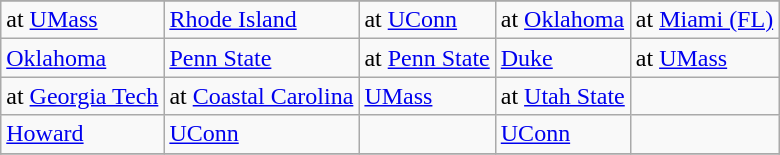<table class="wikitable">
<tr>
</tr>
<tr>
<td>at <a href='#'>UMass</a></td>
<td><a href='#'>Rhode Island</a></td>
<td>at <a href='#'>UConn</a></td>
<td>at <a href='#'>Oklahoma</a></td>
<td>at <a href='#'>Miami (FL)</a></td>
</tr>
<tr>
<td><a href='#'>Oklahoma</a></td>
<td><a href='#'>Penn State</a></td>
<td>at <a href='#'>Penn State</a></td>
<td><a href='#'>Duke</a></td>
<td>at <a href='#'>UMass</a></td>
</tr>
<tr>
<td>at <a href='#'>Georgia Tech</a></td>
<td>at <a href='#'>Coastal Carolina</a></td>
<td><a href='#'>UMass</a></td>
<td>at <a href='#'>Utah State</a></td>
<td></td>
</tr>
<tr>
<td><a href='#'>Howard</a></td>
<td><a href='#'>UConn</a></td>
<td></td>
<td><a href='#'>UConn</a></td>
<td></td>
</tr>
<tr>
</tr>
</table>
